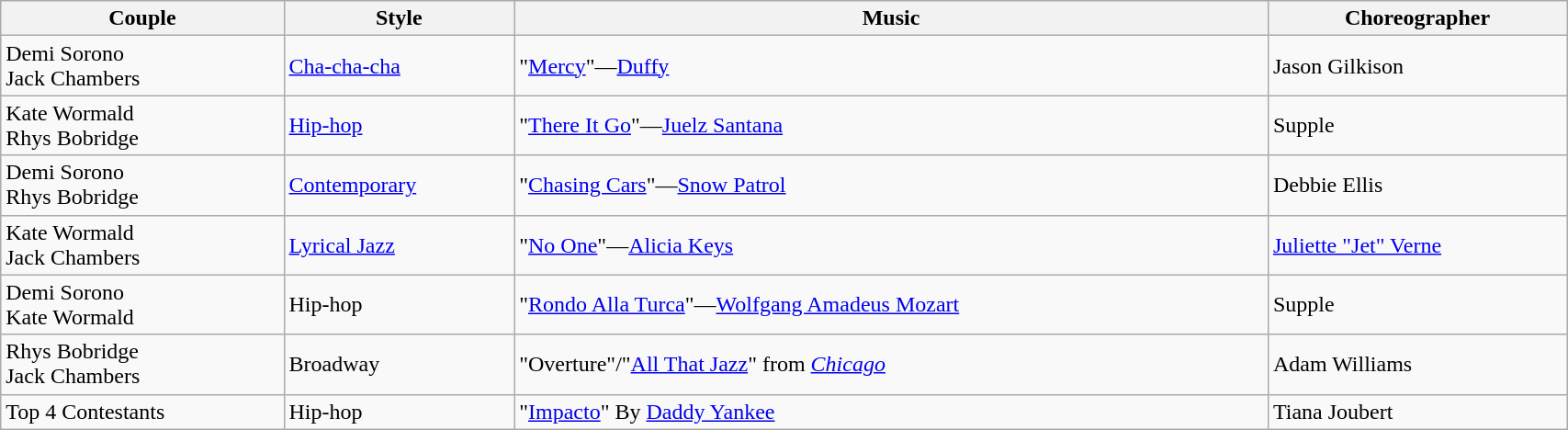<table class="wikitable" style="width:90%;">
<tr>
<th>Couple</th>
<th>Style</th>
<th>Music</th>
<th>Choreographer</th>
</tr>
<tr>
<td>Demi Sorono<br>Jack Chambers</td>
<td><a href='#'>Cha-cha-cha</a></td>
<td>"<a href='#'>Mercy</a>"—<a href='#'>Duffy</a></td>
<td>Jason Gilkison</td>
</tr>
<tr>
<td>Kate Wormald<br>Rhys Bobridge</td>
<td><a href='#'>Hip-hop</a></td>
<td>"<a href='#'>There It Go</a>"—<a href='#'>Juelz Santana</a></td>
<td>Supple</td>
</tr>
<tr>
<td>Demi Sorono<br>Rhys Bobridge</td>
<td><a href='#'>Contemporary</a></td>
<td>"<a href='#'>Chasing Cars</a>"—<a href='#'>Snow Patrol</a></td>
<td>Debbie Ellis</td>
</tr>
<tr>
<td>Kate Wormald<br>Jack Chambers</td>
<td><a href='#'>Lyrical Jazz</a></td>
<td>"<a href='#'>No One</a>"—<a href='#'>Alicia Keys</a></td>
<td><a href='#'>Juliette "Jet" Verne</a></td>
</tr>
<tr>
<td>Demi Sorono<br>Kate Wormald</td>
<td>Hip-hop</td>
<td>"<a href='#'>Rondo Alla Turca</a>"—<a href='#'>Wolfgang Amadeus Mozart</a></td>
<td>Supple</td>
</tr>
<tr>
<td>Rhys Bobridge<br>Jack Chambers</td>
<td>Broadway</td>
<td>"Overture"/"<a href='#'>All That Jazz</a>" from <em><a href='#'>Chicago</a></em></td>
<td>Adam Williams</td>
</tr>
<tr>
<td>Top 4 Contestants</td>
<td>Hip-hop</td>
<td>"<a href='#'>Impacto</a>" By <a href='#'>Daddy Yankee</a></td>
<td>Tiana Joubert</td>
</tr>
</table>
